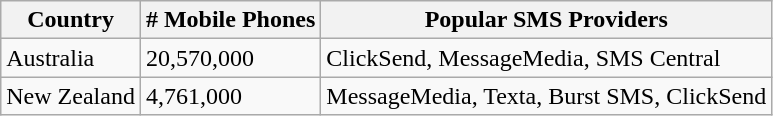<table class="wikitable">
<tr>
<th>Country</th>
<th># Mobile Phones</th>
<th>Popular SMS Providers</th>
</tr>
<tr>
<td>Australia</td>
<td>20,570,000</td>
<td>ClickSend, MessageMedia, SMS Central</td>
</tr>
<tr>
<td>New Zealand</td>
<td>4,761,000</td>
<td>MessageMedia, Texta, Burst SMS, ClickSend</td>
</tr>
</table>
